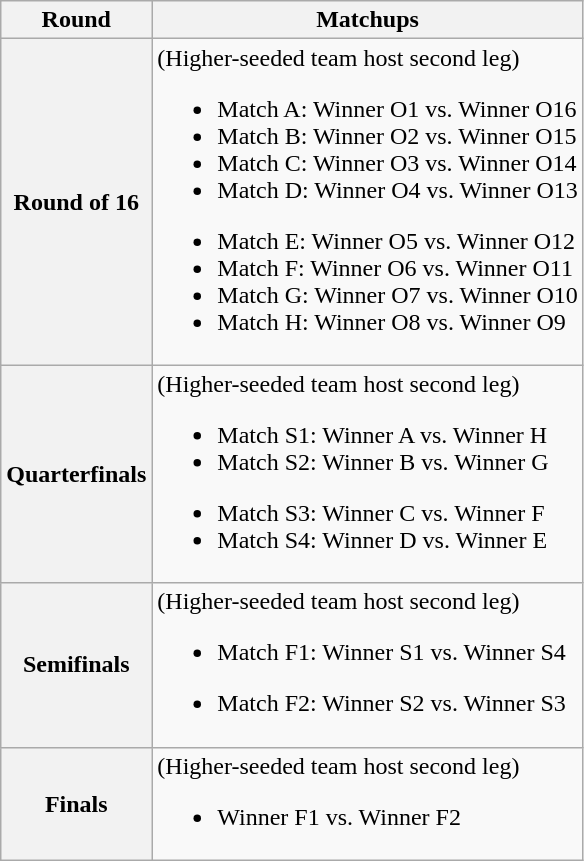<table class=wikitable>
<tr>
<th>Round</th>
<th>Matchups</th>
</tr>
<tr>
<th>Round of 16</th>
<td>(Higher-seeded team host second leg)<br>
<ul><li>Match A: Winner O1 vs. Winner O16</li><li>Match B: Winner O2 vs. Winner O15</li><li>Match C: Winner O3 vs. Winner O14</li><li>Match D: Winner O4 vs. Winner O13</li></ul><ul><li>Match E: Winner O5 vs. Winner O12</li><li>Match F: Winner O6 vs. Winner O11</li><li>Match G: Winner O7 vs. Winner O10</li><li>Match H: Winner O8 vs. Winner O9</li></ul></td>
</tr>
<tr>
<th>Quarterfinals</th>
<td>(Higher-seeded team host second leg)<br>
<ul><li>Match S1: Winner A vs. Winner H</li><li>Match S2: Winner B vs. Winner G</li></ul><ul><li>Match S3: Winner C vs. Winner F</li><li>Match S4: Winner D vs. Winner E</li></ul></td>
</tr>
<tr>
<th>Semifinals</th>
<td>(Higher-seeded team host second leg)<br>
<ul><li>Match F1: Winner S1 vs. Winner S4</li></ul><ul><li>Match F2: Winner S2 vs. Winner S3</li></ul></td>
</tr>
<tr>
<th>Finals</th>
<td>(Higher-seeded team host second leg)<br><ul><li>Winner F1 vs. Winner F2</li></ul></td>
</tr>
</table>
